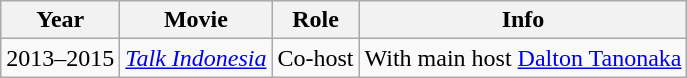<table class="wikitable sortable">
<tr>
<th>Year</th>
<th>Movie</th>
<th>Role</th>
<th>Info</th>
</tr>
<tr>
<td>2013–2015</td>
<td><em><a href='#'>Talk Indonesia</a></em></td>
<td>Co-host</td>
<td>With main host <a href='#'>Dalton Tanonaka</a></td>
</tr>
</table>
